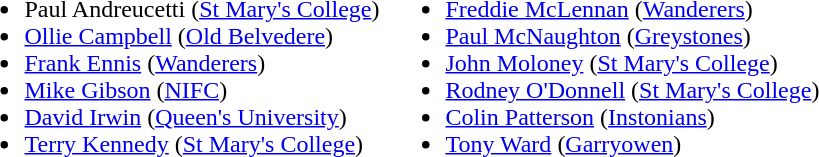<table>
<tr style="vertical-align:top">
<td><br><ul><li>Paul Andreucetti (<a href='#'>St Mary's College</a>)</li><li><a href='#'>Ollie Campbell</a> (<a href='#'>Old Belvedere</a>)</li><li><a href='#'>Frank Ennis</a> (<a href='#'>Wanderers</a>)</li><li><a href='#'>Mike Gibson</a> (<a href='#'>NIFC</a>)</li><li><a href='#'>David Irwin</a> (<a href='#'>Queen's University</a>)</li><li><a href='#'>Terry Kennedy</a> (<a href='#'>St Mary's College</a>)</li></ul></td>
<td><br><ul><li><a href='#'>Freddie McLennan</a> (<a href='#'>Wanderers</a>)</li><li><a href='#'>Paul McNaughton</a> (<a href='#'>Greystones</a>)</li><li><a href='#'>John Moloney</a> (<a href='#'>St Mary's College</a>)</li><li><a href='#'>Rodney O'Donnell</a> (<a href='#'>St Mary's College</a>)</li><li><a href='#'>Colin Patterson</a> (<a href='#'>Instonians</a>)</li><li><a href='#'>Tony Ward</a> (<a href='#'>Garryowen</a>)</li></ul></td>
</tr>
</table>
